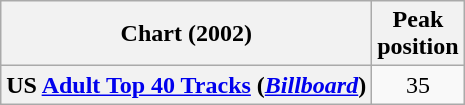<table class="wikitable plainrowheaders" style="text-align:center">
<tr>
<th>Chart (2002)</th>
<th>Peak<br>position</th>
</tr>
<tr>
<th scope="row">US <a href='#'>Adult Top 40 Tracks</a> (<em><a href='#'>Billboard</a></em>)</th>
<td>35</td>
</tr>
</table>
